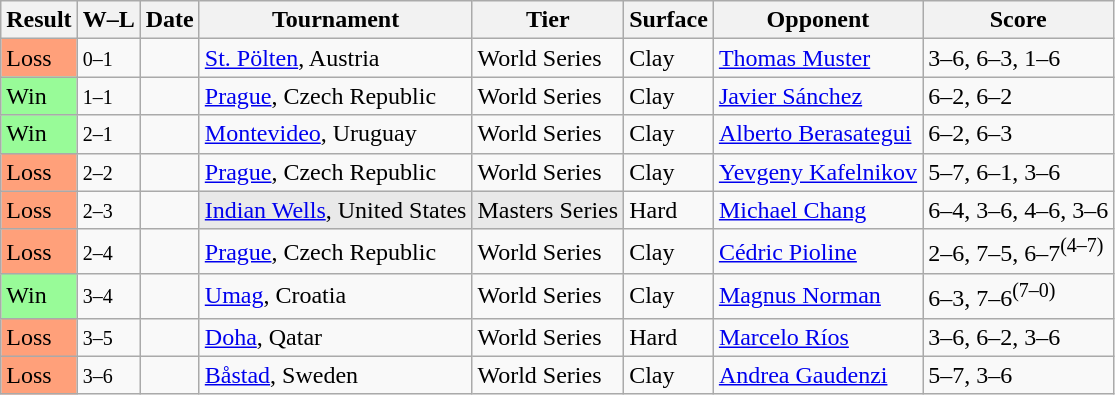<table class="sortable wikitable">
<tr>
<th>Result</th>
<th class="unsortable">W–L</th>
<th>Date</th>
<th>Tournament</th>
<th>Tier</th>
<th>Surface</th>
<th>Opponent</th>
<th class="unsortable">Score</th>
</tr>
<tr>
<td style="background:#ffa07a;">Loss</td>
<td><small>0–1</small></td>
<td><a href='#'></a></td>
<td><a href='#'>St. Pölten</a>, Austria</td>
<td>World Series</td>
<td>Clay</td>
<td> <a href='#'>Thomas Muster</a></td>
<td>3–6, 6–3, 1–6</td>
</tr>
<tr>
<td style="background:#98fb98;">Win</td>
<td><small>1–1</small></td>
<td><a href='#'></a></td>
<td><a href='#'>Prague</a>, Czech Republic</td>
<td>World Series</td>
<td>Clay</td>
<td> <a href='#'>Javier Sánchez</a></td>
<td>6–2, 6–2</td>
</tr>
<tr>
<td style="background:#98fb98;">Win</td>
<td><small>2–1</small></td>
<td><a href='#'></a></td>
<td><a href='#'>Montevideo</a>, Uruguay</td>
<td>World Series</td>
<td>Clay</td>
<td> <a href='#'>Alberto Berasategui</a></td>
<td>6–2, 6–3</td>
</tr>
<tr>
<td style="background:#ffa07a;">Loss</td>
<td><small>2–2</small></td>
<td><a href='#'></a></td>
<td><a href='#'>Prague</a>, Czech Republic</td>
<td>World Series</td>
<td>Clay</td>
<td> <a href='#'>Yevgeny Kafelnikov</a></td>
<td>5–7, 6–1, 3–6</td>
</tr>
<tr>
<td style="background:#ffa07a;">Loss</td>
<td><small>2–3</small></td>
<td><a href='#'></a></td>
<td style="background:#e9e9e9;"><a href='#'>Indian Wells</a>, United States</td>
<td style="background:#e9e9e9;">Masters Series</td>
<td>Hard</td>
<td> <a href='#'>Michael Chang</a></td>
<td>6–4, 3–6, 4–6, 3–6</td>
</tr>
<tr>
<td style="background:#ffa07a;">Loss</td>
<td><small>2–4</small></td>
<td><a href='#'></a></td>
<td><a href='#'>Prague</a>, Czech Republic</td>
<td>World Series</td>
<td>Clay</td>
<td> <a href='#'>Cédric Pioline</a></td>
<td>2–6, 7–5, 6–7<sup>(4–7)</sup></td>
</tr>
<tr>
<td style="background:#98fb98;">Win</td>
<td><small>3–4</small></td>
<td><a href='#'></a></td>
<td><a href='#'>Umag</a>, Croatia</td>
<td>World Series</td>
<td>Clay</td>
<td> <a href='#'>Magnus Norman</a></td>
<td>6–3, 7–6<sup>(7–0)</sup></td>
</tr>
<tr>
<td style="background:#ffa07a;">Loss</td>
<td><small>3–5</small></td>
<td><a href='#'></a></td>
<td><a href='#'>Doha</a>, Qatar</td>
<td>World Series</td>
<td>Hard</td>
<td> <a href='#'>Marcelo Ríos</a></td>
<td>3–6, 6–2, 3–6</td>
</tr>
<tr>
<td style="background:#ffa07a;">Loss</td>
<td><small>3–6</small></td>
<td><a href='#'></a></td>
<td><a href='#'>Båstad</a>, Sweden</td>
<td>World Series</td>
<td>Clay</td>
<td> <a href='#'>Andrea Gaudenzi</a></td>
<td>5–7, 3–6</td>
</tr>
</table>
